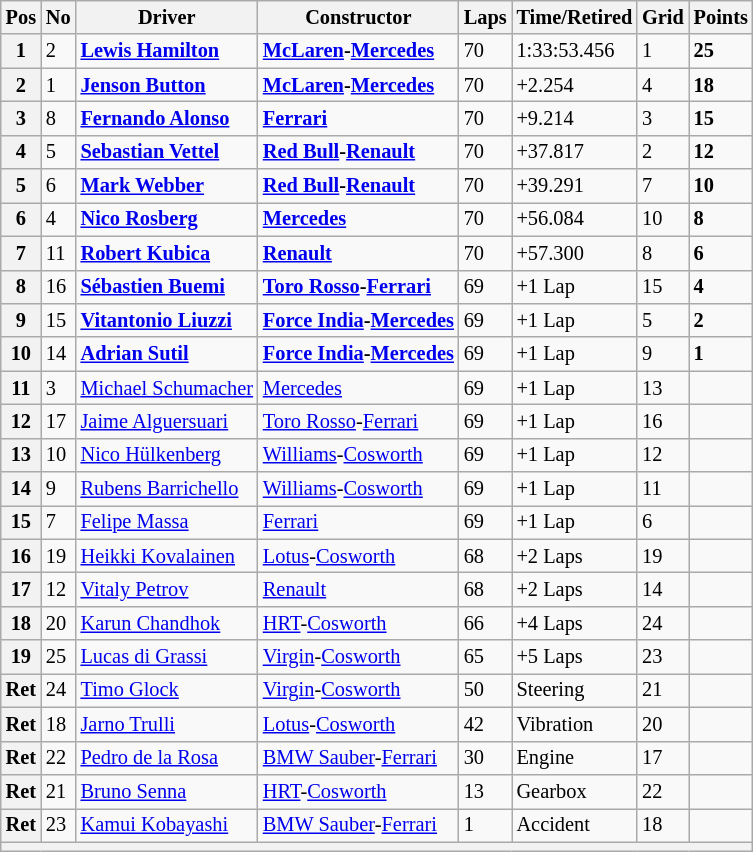<table class="wikitable" style="font-size: 85%">
<tr>
<th>Pos</th>
<th>No</th>
<th>Driver</th>
<th>Constructor</th>
<th>Laps</th>
<th>Time/Retired</th>
<th>Grid</th>
<th>Points</th>
</tr>
<tr>
<th>1</th>
<td>2</td>
<td> <strong><a href='#'>Lewis Hamilton</a></strong></td>
<td><strong><a href='#'>McLaren</a>-<a href='#'>Mercedes</a></strong></td>
<td>70</td>
<td>1:33:53.456</td>
<td>1</td>
<td><strong>25</strong></td>
</tr>
<tr>
<th>2</th>
<td>1</td>
<td> <strong><a href='#'>Jenson Button</a></strong></td>
<td><strong><a href='#'>McLaren</a>-<a href='#'>Mercedes</a></strong></td>
<td>70</td>
<td>+2.254</td>
<td>4</td>
<td><strong>18</strong></td>
</tr>
<tr>
<th>3</th>
<td>8</td>
<td> <strong><a href='#'>Fernando Alonso</a></strong></td>
<td><strong><a href='#'>Ferrari</a></strong></td>
<td>70</td>
<td>+9.214</td>
<td>3</td>
<td><strong>15</strong></td>
</tr>
<tr>
<th>4</th>
<td>5</td>
<td> <strong><a href='#'>Sebastian Vettel</a></strong></td>
<td><strong><a href='#'>Red Bull</a>-<a href='#'>Renault</a></strong></td>
<td>70</td>
<td>+37.817</td>
<td>2</td>
<td><strong>12</strong></td>
</tr>
<tr>
<th>5</th>
<td>6</td>
<td> <strong><a href='#'>Mark Webber</a></strong></td>
<td><strong><a href='#'>Red Bull</a>-<a href='#'>Renault</a></strong></td>
<td>70</td>
<td>+39.291</td>
<td>7</td>
<td><strong>10</strong></td>
</tr>
<tr>
<th>6</th>
<td>4</td>
<td> <strong><a href='#'>Nico Rosberg</a></strong></td>
<td><strong><a href='#'>Mercedes</a></strong></td>
<td>70</td>
<td>+56.084</td>
<td>10</td>
<td><strong>8</strong></td>
</tr>
<tr>
<th>7</th>
<td>11</td>
<td> <strong><a href='#'>Robert Kubica</a></strong></td>
<td><strong><a href='#'>Renault</a></strong></td>
<td>70</td>
<td>+57.300</td>
<td>8</td>
<td><strong>6</strong></td>
</tr>
<tr>
<th>8</th>
<td>16</td>
<td> <strong><a href='#'>Sébastien Buemi</a></strong></td>
<td><strong><a href='#'>Toro Rosso</a>-<a href='#'>Ferrari</a></strong></td>
<td>69</td>
<td>+1 Lap</td>
<td>15</td>
<td><strong>4</strong></td>
</tr>
<tr>
<th>9</th>
<td>15</td>
<td> <strong><a href='#'>Vitantonio Liuzzi</a></strong></td>
<td><strong><a href='#'>Force India</a>-<a href='#'>Mercedes</a></strong></td>
<td>69</td>
<td>+1 Lap</td>
<td>5</td>
<td><strong>2</strong></td>
</tr>
<tr>
<th>10</th>
<td>14</td>
<td> <strong><a href='#'>Adrian Sutil</a></strong></td>
<td><strong><a href='#'>Force India</a>-<a href='#'>Mercedes</a></strong></td>
<td>69</td>
<td>+1 Lap</td>
<td>9</td>
<td><strong>1</strong></td>
</tr>
<tr>
<th>11</th>
<td>3</td>
<td> <a href='#'>Michael Schumacher</a></td>
<td><a href='#'>Mercedes</a></td>
<td>69</td>
<td>+1 Lap</td>
<td>13</td>
<td></td>
</tr>
<tr>
<th>12</th>
<td>17</td>
<td> <a href='#'>Jaime Alguersuari</a></td>
<td><a href='#'>Toro Rosso</a>-<a href='#'>Ferrari</a></td>
<td>69</td>
<td>+1 Lap</td>
<td>16</td>
<td></td>
</tr>
<tr>
<th>13</th>
<td>10</td>
<td> <a href='#'>Nico Hülkenberg</a></td>
<td><a href='#'>Williams</a>-<a href='#'>Cosworth</a></td>
<td>69</td>
<td>+1 Lap</td>
<td>12</td>
<td></td>
</tr>
<tr>
<th>14</th>
<td>9</td>
<td> <a href='#'>Rubens Barrichello</a></td>
<td><a href='#'>Williams</a>-<a href='#'>Cosworth</a></td>
<td>69</td>
<td>+1 Lap</td>
<td>11</td>
<td></td>
</tr>
<tr>
<th>15</th>
<td>7</td>
<td> <a href='#'>Felipe Massa</a></td>
<td><a href='#'>Ferrari</a></td>
<td>69</td>
<td>+1 Lap</td>
<td>6</td>
<td></td>
</tr>
<tr>
<th>16</th>
<td>19</td>
<td> <a href='#'>Heikki Kovalainen</a></td>
<td><a href='#'>Lotus</a>-<a href='#'>Cosworth</a></td>
<td>68</td>
<td>+2 Laps</td>
<td>19</td>
<td></td>
</tr>
<tr>
<th>17</th>
<td>12</td>
<td> <a href='#'>Vitaly Petrov</a></td>
<td><a href='#'>Renault</a></td>
<td>68</td>
<td>+2 Laps</td>
<td>14</td>
<td></td>
</tr>
<tr>
<th>18</th>
<td>20</td>
<td> <a href='#'>Karun Chandhok</a></td>
<td><a href='#'>HRT</a>-<a href='#'>Cosworth</a></td>
<td>66</td>
<td>+4 Laps</td>
<td>24</td>
<td></td>
</tr>
<tr>
<th>19</th>
<td>25</td>
<td> <a href='#'>Lucas di Grassi</a></td>
<td><a href='#'>Virgin</a>-<a href='#'>Cosworth</a></td>
<td>65</td>
<td>+5 Laps</td>
<td>23</td>
<td></td>
</tr>
<tr>
<th>Ret</th>
<td>24</td>
<td> <a href='#'>Timo Glock</a></td>
<td><a href='#'>Virgin</a>-<a href='#'>Cosworth</a></td>
<td>50</td>
<td>Steering</td>
<td>21</td>
<td></td>
</tr>
<tr>
<th>Ret</th>
<td>18</td>
<td> <a href='#'>Jarno Trulli</a></td>
<td><a href='#'>Lotus</a>-<a href='#'>Cosworth</a></td>
<td>42</td>
<td>Vibration</td>
<td>20</td>
<td></td>
</tr>
<tr>
<th>Ret</th>
<td>22</td>
<td> <a href='#'>Pedro de la Rosa</a></td>
<td><a href='#'>BMW Sauber</a>-<a href='#'>Ferrari</a></td>
<td>30</td>
<td>Engine</td>
<td>17</td>
<td></td>
</tr>
<tr>
<th>Ret</th>
<td>21</td>
<td> <a href='#'>Bruno Senna</a></td>
<td><a href='#'>HRT</a>-<a href='#'>Cosworth</a></td>
<td>13</td>
<td>Gearbox</td>
<td>22</td>
<td></td>
</tr>
<tr>
<th>Ret</th>
<td>23</td>
<td> <a href='#'>Kamui Kobayashi</a></td>
<td><a href='#'>BMW Sauber</a>-<a href='#'>Ferrari</a></td>
<td>1</td>
<td>Accident</td>
<td>18</td>
<td></td>
</tr>
<tr>
<th colspan="8"></th>
</tr>
</table>
